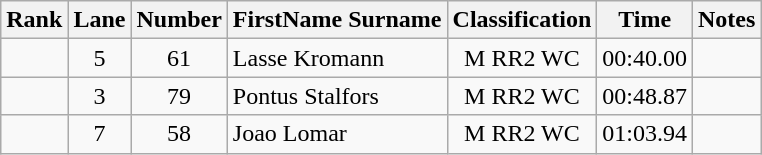<table class="wikitable sortable" style="text-align:center">
<tr>
<th>Rank</th>
<th>Lane</th>
<th>Number</th>
<th>FirstName Surname</th>
<th>Classification</th>
<th>Time</th>
<th>Notes</th>
</tr>
<tr>
<td></td>
<td>5</td>
<td>61</td>
<td style="text-align:left"> Lasse Kromann</td>
<td>M RR2 WC</td>
<td>00:40.00</td>
<td></td>
</tr>
<tr>
<td></td>
<td>3</td>
<td>79</td>
<td style="text-align:left"> Pontus Stalfors</td>
<td>M RR2 WC</td>
<td>00:48.87</td>
<td></td>
</tr>
<tr>
<td></td>
<td>7</td>
<td>58</td>
<td style="text-align:left"> Joao Lomar</td>
<td>M RR2 WC</td>
<td>01:03.94</td>
<td></td>
</tr>
</table>
